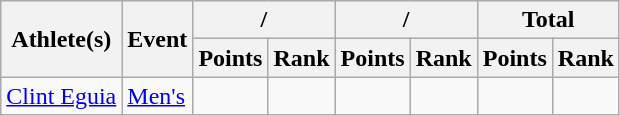<table class="wikitable">
<tr>
<th rowspan="2">Athlete(s)</th>
<th rowspan="2">Event</th>
<th colspan="2">/</th>
<th colspan="2">/</th>
<th colspan="2">Total</th>
</tr>
<tr>
<th>Points</th>
<th>Rank</th>
<th>Points</th>
<th>Rank</th>
<th>Points</th>
<th>Rank</th>
</tr>
<tr>
<td><a href='#'>Clint Eguia</a></td>
<td><a href='#'>Men's</a></td>
<td></td>
<td></td>
<td></td>
<td></td>
<td></td>
<td></td>
</tr>
</table>
